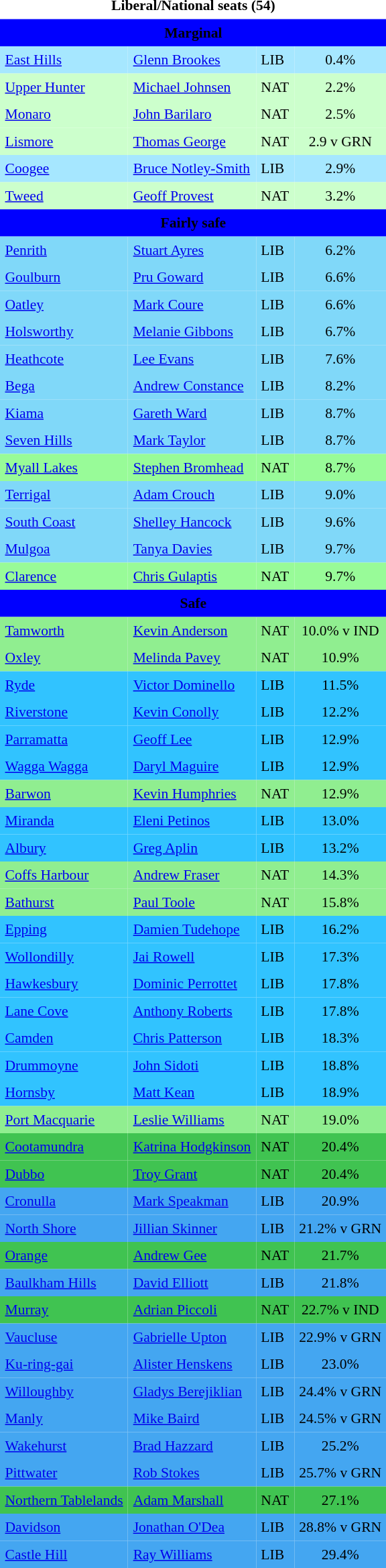<table class="toccolours" cellpadding="5" cellspacing="0" style="float:left; margin-right:.5em; margin-top:.4em; font-size:90%;">
<tr>
<td COLSPAN=4 align="center"><strong>Liberal/National seats (54)</strong></td>
</tr>
<tr>
<td COLSPAN=4 align="center" bgcolor="Blue"><span><strong>Marginal</strong></span></td>
</tr>
<tr>
<td align="left" bgcolor="A6E7FF"><a href='#'>East Hills</a></td>
<td align="left" bgcolor="A6E7FF"><a href='#'>Glenn Brookes</a></td>
<td align="left" bgcolor="A6E7FF">LIB</td>
<td align="center" bgcolor="A6E7FF">0.4%</td>
</tr>
<tr>
<td align="left" bgcolor="CCFFCC"><a href='#'>Upper Hunter</a></td>
<td align="left" bgcolor="CCFFCC"><a href='#'>Michael Johnsen</a></td>
<td align="left" bgcolor="CCFFCC">NAT</td>
<td align="center" bgcolor="CCFFCC">2.2%</td>
</tr>
<tr>
<td align="left" bgcolor="CCFFCC"><a href='#'>Monaro</a></td>
<td align="left" bgcolor="CCFFCC"><a href='#'>John Barilaro</a></td>
<td align="left" bgcolor="CCFFCC">NAT</td>
<td align="center" bgcolor="CCFFCC">2.5%</td>
</tr>
<tr>
<td align="left" bgcolor="CCFFCC"><a href='#'>Lismore</a></td>
<td align="left" bgcolor="CCFFCC"><a href='#'>Thomas George</a></td>
<td align="left" bgcolor="CCFFCC">NAT</td>
<td align="center" bgcolor="CCFFCC">2.9 v GRN</td>
</tr>
<tr>
<td align="left" bgcolor="A6E7FF"><a href='#'>Coogee</a></td>
<td align="left" bgcolor="A6E7FF"><a href='#'>Bruce Notley-Smith</a></td>
<td align="left" bgcolor="A6E7FF">LIB</td>
<td align="center" bgcolor="A6E7FF">2.9%</td>
</tr>
<tr>
<td align="left" bgcolor="CCFFCC"><a href='#'>Tweed</a></td>
<td align="left" bgcolor="CCFFCC"><a href='#'>Geoff Provest</a></td>
<td align="left" bgcolor="CCFFCC">NAT</td>
<td align="center" bgcolor="CCFFCC">3.2%</td>
</tr>
<tr>
<td COLSPAN=4 align="center" bgcolor="Blue"><span><strong>Fairly safe</strong></span></td>
</tr>
<tr>
<td align="left" bgcolor="80D8F9"><a href='#'>Penrith</a></td>
<td align="left" bgcolor="80D8F9"><a href='#'>Stuart Ayres</a></td>
<td align="left" bgcolor="80D8F9">LIB</td>
<td align="center" bgcolor="80D8F9">6.2%</td>
</tr>
<tr>
<td align="left" bgcolor="80D8F9"><a href='#'>Goulburn</a></td>
<td align="left" bgcolor="80D8F9"><a href='#'>Pru Goward</a></td>
<td align="left" bgcolor="80D8F9">LIB</td>
<td align="center" bgcolor="80D8F9">6.6%</td>
</tr>
<tr>
<td align="left" bgcolor="80D8F9"><a href='#'>Oatley</a></td>
<td align="left" bgcolor="80D8F9"><a href='#'>Mark Coure</a></td>
<td align="left" bgcolor="80D8F9">LIB</td>
<td align="center" bgcolor="80D8F9">6.6%</td>
</tr>
<tr>
<td align="left" bgcolor="80D8F9"><a href='#'>Holsworthy</a></td>
<td align="left" bgcolor="80D8F9"><a href='#'>Melanie Gibbons</a></td>
<td align="left" bgcolor="80D8F9">LIB</td>
<td align="center" bgcolor="80D8F9">6.7%</td>
</tr>
<tr>
<td align="left" bgcolor="80D8F9"><a href='#'>Heathcote</a></td>
<td align="left" bgcolor="80D8F9"><a href='#'>Lee Evans</a></td>
<td align="left" bgcolor="80D8F9">LIB</td>
<td align="center" bgcolor="80D8F9">7.6%</td>
</tr>
<tr>
<td align="left" bgcolor="80D8F9"><a href='#'>Bega</a></td>
<td align="left" bgcolor="80D8F9"><a href='#'>Andrew Constance</a></td>
<td align="left" bgcolor="80D8F9">LIB</td>
<td align="center" bgcolor="80D8F9">8.2%</td>
</tr>
<tr>
<td align="left" bgcolor="80D8F9"><a href='#'>Kiama</a></td>
<td align="left" bgcolor="80D8F9"><a href='#'>Gareth Ward</a></td>
<td align="left" bgcolor="80D8F9">LIB</td>
<td align="center" bgcolor="80D8F9">8.7%</td>
</tr>
<tr>
<td align="left" bgcolor="80D8F9"><a href='#'>Seven Hills</a></td>
<td align="left" bgcolor="80D8F9"><a href='#'>Mark Taylor</a></td>
<td align="left" bgcolor="80D8F9">LIB</td>
<td align="center" bgcolor="80D8F9">8.7%</td>
</tr>
<tr>
<td align="left" bgcolor="98FB98"><a href='#'>Myall Lakes</a></td>
<td align="left" bgcolor="98FB98"><a href='#'>Stephen Bromhead</a></td>
<td align="left" bgcolor="98FB98">NAT</td>
<td align="center" bgcolor="98FB98">8.7%</td>
</tr>
<tr>
<td align="left" bgcolor="80D8F9"><a href='#'>Terrigal</a></td>
<td align="left" bgcolor="80D8F9"><a href='#'>Adam Crouch</a></td>
<td align="left" bgcolor="80D8F9">LIB</td>
<td align="center" bgcolor="80D8F9">9.0%</td>
</tr>
<tr>
<td align="left" bgcolor="80D8F9"><a href='#'>South Coast</a></td>
<td align="left" bgcolor="80D8F9"><a href='#'>Shelley Hancock</a></td>
<td align="left" bgcolor="80D8F9">LIB</td>
<td align="center" bgcolor="80D8F9">9.6%</td>
</tr>
<tr>
<td align="left" bgcolor="80D8F9"><a href='#'>Mulgoa</a></td>
<td align="left" bgcolor="80D8F9"><a href='#'>Tanya Davies</a></td>
<td align="left" bgcolor="80D8F9">LIB</td>
<td align="center" bgcolor="80D8F9">9.7%</td>
</tr>
<tr>
<td align="left" bgcolor="98FB98"><a href='#'>Clarence</a></td>
<td align="left" bgcolor="98FB98"><a href='#'>Chris Gulaptis</a></td>
<td align="left" bgcolor="98FB98">NAT</td>
<td align="center" bgcolor="98FB98">9.7%</td>
</tr>
<tr>
<td COLSPAN=4 align="center" bgcolor="blue"><span><strong>Safe</strong></span></td>
</tr>
<tr>
<td align="left" bgcolor="90EE90"><a href='#'>Tamworth</a></td>
<td align="left" bgcolor="90EE90"><a href='#'>Kevin Anderson</a></td>
<td align="left" bgcolor="90EE90">NAT</td>
<td align="center" bgcolor="90EE90">10.0% v IND</td>
</tr>
<tr>
<td align="left" bgcolor="90EE90"><a href='#'>Oxley</a></td>
<td align="left" bgcolor="90EE90"><a href='#'>Melinda Pavey</a></td>
<td align="left" bgcolor="90EE90">NAT</td>
<td align="center" bgcolor="90EE90">10.9%</td>
</tr>
<tr>
<td align="left" bgcolor="31C3FF"><a href='#'>Ryde</a></td>
<td align="left" bgcolor="31C3FF"><a href='#'>Victor Dominello</a></td>
<td align="left" bgcolor="31C3FF">LIB</td>
<td align="center" bgcolor="31C3FF">11.5%</td>
</tr>
<tr>
<td align="left" bgcolor="31C3FF"><a href='#'>Riverstone</a></td>
<td align="left" bgcolor="31C3FF"><a href='#'>Kevin Conolly</a></td>
<td align="left" bgcolor="31C3FF">LIB</td>
<td align="center" bgcolor="31C3FF">12.2%</td>
</tr>
<tr>
<td align="left" bgcolor="31C3FF"><a href='#'>Parramatta</a></td>
<td align="left" bgcolor="31C3FF"><a href='#'>Geoff Lee</a></td>
<td align="left" bgcolor="31C3FF">LIB</td>
<td align="center" bgcolor="31C3FF">12.9%</td>
</tr>
<tr>
<td align="left" bgcolor="31C3FF"><a href='#'>Wagga Wagga</a></td>
<td align="left" bgcolor="31C3FF"><a href='#'>Daryl Maguire</a></td>
<td align="left" bgcolor="31C3FF">LIB</td>
<td align="center" bgcolor="31C3FF">12.9%</td>
</tr>
<tr>
<td align="left" bgcolor="90EE90"><a href='#'>Barwon</a></td>
<td align="left" bgcolor="90EE90"><a href='#'>Kevin Humphries</a></td>
<td align="left" bgcolor="90EE90">NAT</td>
<td align="center" bgcolor="90EE90">12.9%</td>
</tr>
<tr>
<td align="left" bgcolor="31C3FF"><a href='#'>Miranda</a></td>
<td align="left" bgcolor="31C3FF"><a href='#'>Eleni Petinos</a></td>
<td align="left" bgcolor="31C3FF">LIB</td>
<td align="center" bgcolor="31C3FF">13.0%</td>
</tr>
<tr>
<td align="left" bgcolor="31C3FF"><a href='#'>Albury</a></td>
<td align="left" bgcolor="31C3FF"><a href='#'>Greg Aplin</a></td>
<td align="left" bgcolor="31C3FF">LIB</td>
<td align="center" bgcolor="31C3FF">13.2%</td>
</tr>
<tr>
<td align="left" bgcolor="90EE90"><a href='#'>Coffs Harbour</a></td>
<td align="left" bgcolor="90EE90"><a href='#'>Andrew Fraser</a></td>
<td align="left" bgcolor="90EE90">NAT</td>
<td align="center" bgcolor="90EE90">14.3%</td>
</tr>
<tr>
<td align="left" bgcolor="90EE90"><a href='#'>Bathurst</a></td>
<td align="left" bgcolor="90EE90"><a href='#'>Paul Toole</a></td>
<td align="left" bgcolor="90EE90">NAT</td>
<td align="center" bgcolor="90EE90">15.8%</td>
</tr>
<tr>
<td align="left" bgcolor="31C3FF"><a href='#'>Epping</a></td>
<td align="left" bgcolor="31C3FF"><a href='#'>Damien Tudehope</a></td>
<td align="left" bgcolor="31C3FF">LIB</td>
<td align="center" bgcolor="31C3FF">16.2%</td>
</tr>
<tr>
<td align="left" bgcolor="31C3FF"><a href='#'>Wollondilly</a></td>
<td align="left" bgcolor="31C3FF"><a href='#'>Jai Rowell</a></td>
<td align="left" bgcolor="31C3FF">LIB</td>
<td align="center" bgcolor="31C3FF">17.3%</td>
</tr>
<tr>
<td align="left" bgcolor="31C3FF"><a href='#'>Hawkesbury</a></td>
<td align="left" bgcolor="31C3FF"><a href='#'>Dominic Perrottet</a></td>
<td align="left" bgcolor="31C3FF">LIB</td>
<td align="center" bgcolor="31C3FF">17.8%</td>
</tr>
<tr>
<td align="left" bgcolor="31C3FF"><a href='#'>Lane Cove</a></td>
<td align="left" bgcolor="31C3FF"><a href='#'>Anthony Roberts</a></td>
<td align="left" bgcolor="31C3FF">LIB</td>
<td align="center" bgcolor="31C3FF">17.8%</td>
</tr>
<tr>
<td align="left" bgcolor="31C3FF"><a href='#'>Camden</a></td>
<td align="left" bgcolor="31C3FF"><a href='#'>Chris Patterson</a></td>
<td align="left" bgcolor="31C3FF">LIB</td>
<td align="center" bgcolor="31C3FF">18.3%</td>
</tr>
<tr>
<td align="left" bgcolor="31C3FF"><a href='#'>Drummoyne</a></td>
<td align="left" bgcolor="31C3FF"><a href='#'>John Sidoti</a></td>
<td align="left" bgcolor="31C3FF">LIB</td>
<td align="center" bgcolor="31C3FF">18.8%</td>
</tr>
<tr>
<td align="left" bgcolor="31C3FF"><a href='#'>Hornsby</a></td>
<td align="left" bgcolor="31C3FF"><a href='#'>Matt Kean</a></td>
<td align="left" bgcolor="31C3FF">LIB</td>
<td align="center" bgcolor="31C3FF">18.9%</td>
</tr>
<tr>
<td align="left" bgcolor="90EE90"><a href='#'>Port Macquarie</a></td>
<td align="left" bgcolor="90EE90"><a href='#'>Leslie Williams</a></td>
<td align="left" bgcolor="90EE90">NAT</td>
<td align="center" bgcolor="90EE90">19.0%</td>
</tr>
<tr>
<td align="left" bgcolor="40C351"><a href='#'>Cootamundra</a></td>
<td align="left" bgcolor="40C351"><a href='#'>Katrina Hodgkinson</a></td>
<td align="left" bgcolor="40C351">NAT</td>
<td align="center" bgcolor="40C351">20.4%</td>
</tr>
<tr>
<td align="left" bgcolor="40C351"><a href='#'>Dubbo</a></td>
<td align="left" bgcolor="40C351"><a href='#'>Troy Grant</a></td>
<td align="left" bgcolor="40C351">NAT</td>
<td align="center" bgcolor="40C351">20.4%</td>
</tr>
<tr>
<td align="left" bgcolor="44A6F1"><a href='#'>Cronulla</a></td>
<td align="left" bgcolor="44A6F1"><a href='#'>Mark Speakman</a></td>
<td align="left" bgcolor="44A6F1">LIB</td>
<td align="center" bgcolor="44A6F1">20.9%</td>
</tr>
<tr>
<td align="left" bgcolor="44A6F1"><a href='#'>North Shore</a></td>
<td align="left" bgcolor="44A6F1"><a href='#'>Jillian Skinner</a></td>
<td align="left" bgcolor="44A6F1">LIB</td>
<td align="center" bgcolor="44A6F1">21.2% v GRN</td>
</tr>
<tr>
<td align="left" bgcolor="40C351"><a href='#'>Orange</a></td>
<td align="left" bgcolor="40C351"><a href='#'>Andrew Gee</a></td>
<td align="left" bgcolor="40C351">NAT</td>
<td align="center" bgcolor="40C351">21.7%</td>
</tr>
<tr>
<td align="left" bgcolor="44A6F1"><a href='#'>Baulkham Hills</a></td>
<td align="left" bgcolor="44A6F1"><a href='#'>David Elliott</a></td>
<td align="left" bgcolor="44A6F1">LIB</td>
<td align="center" bgcolor="44A6F1">21.8%</td>
</tr>
<tr>
<td align="left" bgcolor="40C351"><a href='#'>Murray</a></td>
<td align="left" bgcolor="40C351"><a href='#'>Adrian Piccoli</a></td>
<td align="left" bgcolor="40C351">NAT</td>
<td align="center" bgcolor="40C351">22.7% v IND</td>
</tr>
<tr>
<td align="left" bgcolor="44A6F1"><a href='#'>Vaucluse</a></td>
<td align="left" bgcolor="44A6F1"><a href='#'>Gabrielle Upton</a></td>
<td align="left" bgcolor="44A6F1">LIB</td>
<td align="center" bgcolor="44A6F1">22.9% v GRN</td>
</tr>
<tr>
<td align="left" bgcolor="44A6F1"><a href='#'>Ku-ring-gai</a></td>
<td align="left" bgcolor="44A6F1"><a href='#'>Alister Henskens</a></td>
<td align="left" bgcolor="44A6F1">LIB</td>
<td align="center" bgcolor="44A6F1">23.0%</td>
</tr>
<tr>
<td align="left" bgcolor="44A6F1"><a href='#'>Willoughby</a></td>
<td align="left" bgcolor="44A6F1"><a href='#'>Gladys Berejiklian</a></td>
<td align="left" bgcolor="44A6F1">LIB</td>
<td align="center" bgcolor="44A6F1">24.4% v GRN</td>
</tr>
<tr>
<td align="left" bgcolor="44A6F1"><a href='#'>Manly</a></td>
<td align="left" bgcolor="44A6F1"><a href='#'>Mike Baird</a></td>
<td align="left" bgcolor="44A6F1">LIB</td>
<td align="center" bgcolor="44A6F1">24.5% v GRN</td>
</tr>
<tr>
<td align="left" bgcolor="44A6F1"><a href='#'>Wakehurst</a></td>
<td align="left" bgcolor="44A6F1"><a href='#'>Brad Hazzard</a></td>
<td align="left" bgcolor="44A6F1">LIB</td>
<td align="center" bgcolor="44A6F1">25.2%</td>
</tr>
<tr>
<td align="left" bgcolor="44A6F1"><a href='#'>Pittwater</a></td>
<td align="left" bgcolor="44A6F1"><a href='#'>Rob Stokes</a></td>
<td align="left" bgcolor="44A6F1">LIB</td>
<td align="center" bgcolor="44A6F1">25.7% v GRN</td>
</tr>
<tr>
<td align="left" bgcolor="40C351"><a href='#'>Northern Tablelands</a></td>
<td align="left" bgcolor="40C351"><a href='#'>Adam Marshall</a></td>
<td align="left" bgcolor="40C351">NAT</td>
<td align="center" bgcolor="40C351">27.1%</td>
</tr>
<tr>
<td align="left" bgcolor="44A6F1"><a href='#'>Davidson</a></td>
<td align="left" bgcolor="44A6F1"><a href='#'>Jonathan O'Dea</a></td>
<td align="left" bgcolor="44A6F1">LIB</td>
<td align="center" bgcolor="44A6F1">28.8% v GRN</td>
</tr>
<tr>
<td align="left" bgcolor="44A6F1"><a href='#'>Castle Hill</a></td>
<td align="left" bgcolor="44A6F1"><a href='#'>Ray Williams</a></td>
<td align="left" bgcolor="44A6F1">LIB</td>
<td align="center" bgcolor="44A6F1">29.4%</td>
</tr>
<tr>
</tr>
</table>
